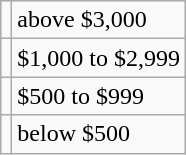<table class="wikitable">
<tr>
<td></td>
<td>above $3,000</td>
</tr>
<tr>
<td></td>
<td>$1,000 to $2,999</td>
</tr>
<tr>
<td></td>
<td>$500 to $999</td>
</tr>
<tr>
<td></td>
<td>below $500</td>
</tr>
</table>
